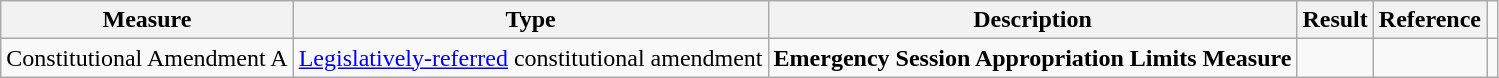<table class="wikitable">
<tr>
<th>Measure</th>
<th>Type</th>
<th>Description</th>
<th>Result</th>
<th>Reference</th>
</tr>
<tr>
<td>Constitutional Amendment A</td>
<td><a href='#'>Legislatively-referred</a> constitutional amendment</td>
<td><strong>Emergency Session Appropriation Limits Measure</strong></td>
<td></td>
<td></td>
<td></td>
</tr>
</table>
